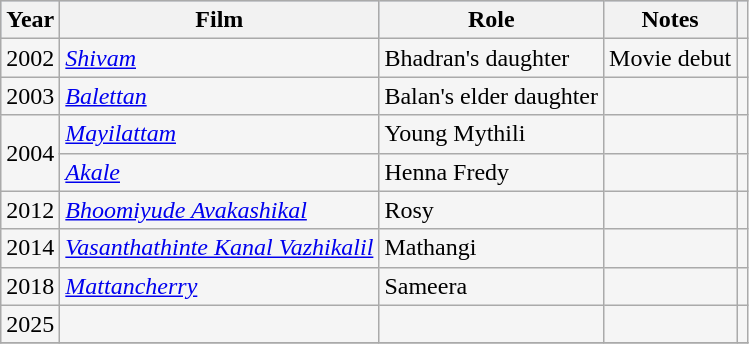<table class="wikitable sortable" style="background:#f5f5f5;">
<tr style="background:#B0C4DE;">
<th>Year</th>
<th>Film</th>
<th>Role</th>
<th class="unsortable">Notes</th>
<th class="unsortable"></th>
</tr>
<tr>
<td>2002</td>
<td><em><a href='#'>Shivam</a></em></td>
<td>Bhadran's daughter</td>
<td>Movie debut</td>
<td></td>
</tr>
<tr>
<td>2003</td>
<td><em><a href='#'>Balettan</a></em></td>
<td>Balan's elder daughter</td>
<td></td>
<td></td>
</tr>
<tr>
<td rowspan=2>2004</td>
<td><em><a href='#'>Mayilattam</a></em></td>
<td>Young Mythili</td>
<td></td>
<td></td>
</tr>
<tr>
<td><em><a href='#'>Akale</a></em></td>
<td>Henna Fredy</td>
<td></td>
<td></td>
</tr>
<tr>
<td>2012</td>
<td><em><a href='#'>Bhoomiyude Avakashikal</a></em></td>
<td>Rosy</td>
<td></td>
<td></td>
</tr>
<tr>
<td>2014</td>
<td><em><a href='#'>Vasanthathinte Kanal Vazhikalil</a></em></td>
<td>Mathangi</td>
<td></td>
<td></td>
</tr>
<tr>
<td>2018</td>
<td><em><a href='#'>Mattancherry</a></em></td>
<td>Sameera</td>
<td></td>
<td></td>
</tr>
<tr>
<td>2025</td>
<td></td>
<td></td>
<td></td>
<td></td>
</tr>
<tr>
</tr>
</table>
